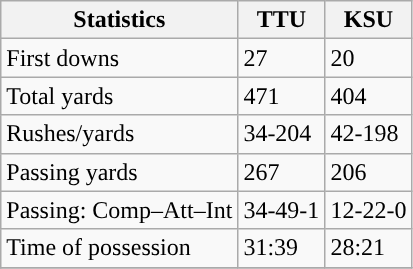<table class="wikitable" style="float: left;">
<tr>
<th>Statistics</th>
<th>TTU</th>
<th>KSU</th>
</tr>
<tr>
<td>First downs</td>
<td>27</td>
<td>20</td>
</tr>
<tr>
<td>Total yards</td>
<td>471</td>
<td>404</td>
</tr>
<tr>
<td>Rushes/yards</td>
<td>34-204</td>
<td>42-198</td>
</tr>
<tr>
<td>Passing yards</td>
<td>267</td>
<td>206</td>
</tr>
<tr>
<td>Passing: Comp–Att–Int</td>
<td>34-49-1</td>
<td>12-22-0</td>
</tr>
<tr>
<td>Time of possession</td>
<td>31:39</td>
<td>28:21</td>
</tr>
<tr>
</tr>
</table>
